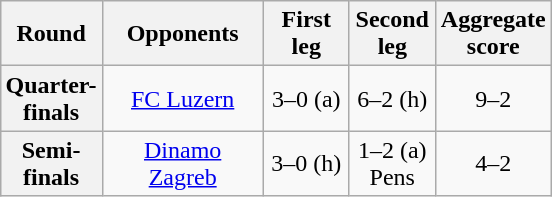<table class="wikitable plainrowheaders" style="text-align:center;margin-left:1em;float:right">
<tr>
<th scope=col width="25">Round</th>
<th scope=col width="100">Opponents</th>
<th scope=col width="50">First leg</th>
<th scope=col width="50">Second leg</th>
<th scope=col width="50">Aggregate score</th>
</tr>
<tr>
<th scope=row style="text-align:center">Quarter-finals</th>
<td><a href='#'>FC Luzern</a></td>
<td>3–0 (a)</td>
<td>6–2 (h)</td>
<td>9–2</td>
</tr>
<tr>
<th scope=row style="text-align:center">Semi-finals</th>
<td><a href='#'>Dinamo Zagreb</a></td>
<td>3–0 (h)</td>
<td>1–2 (a) Pens</td>
<td>4–2</td>
</tr>
</table>
